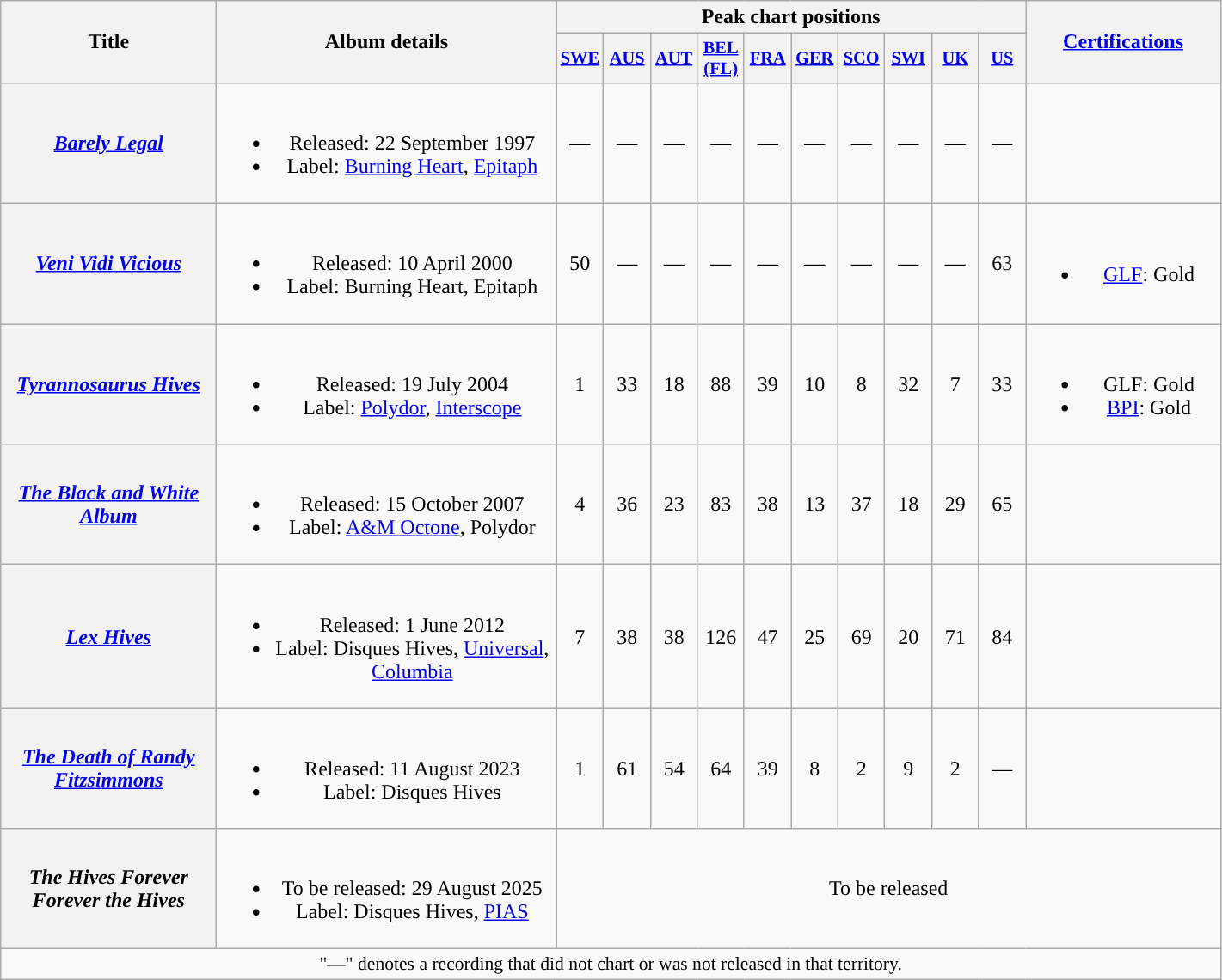<table class="wikitable plainrowheaders" style="text-align:center;" border="1">
<tr>
<th scope="col" rowspan="2" style="width:10em;">Title</th>
<th scope="col" rowspan="2" style="width:16em;">Album details</th>
<th scope="col" colspan="10">Peak chart positions</th>
<th scope="col" rowspan="2" style="width:9em;"><a href='#'>Certifications</a></th>
</tr>
<tr>
<th scope="col" style="width:2.2em;font-size:85%;"><a href='#'>SWE</a><br></th>
<th scope="col" style="width:2.2em;font-size:85%;"><a href='#'>AUS</a><br></th>
<th scope="col" style="width:2.2em;font-size:85%;"><a href='#'>AUT</a><br></th>
<th scope="col" style="width:2.2em;font-size:85%;"><a href='#'>BEL<br>(FL)</a><br></th>
<th scope="col" style="width:2.2em;font-size:85%;"><a href='#'>FRA</a><br></th>
<th scope="col" style="width:2.2em;font-size:85%;"><a href='#'>GER</a><br></th>
<th scope="col" style="width:2.2em;font-size:85%;"><a href='#'>SCO</a><br></th>
<th scope="col" style="width:2.2em;font-size:85%;"><a href='#'>SWI</a><br></th>
<th scope="col" style="width:2.2em;font-size:85%;"><a href='#'>UK</a><br></th>
<th scope="col" style="width:2.2em;font-size:85%;"><a href='#'>US</a><br></th>
</tr>
<tr>
<th scope="row"><em><a href='#'>Barely Legal</a></em></th>
<td><br><ul><li>Released: 22 September 1997</li><li>Label: <a href='#'>Burning Heart</a>, <a href='#'>Epitaph</a></li></ul></td>
<td>—</td>
<td>—</td>
<td>—</td>
<td>—</td>
<td>—</td>
<td>—</td>
<td>—</td>
<td>—</td>
<td>—</td>
<td>—</td>
<td></td>
</tr>
<tr>
<th scope="row"><em><a href='#'>Veni Vidi Vicious</a></em></th>
<td><br><ul><li>Released: 10 April 2000</li><li>Label: Burning Heart, Epitaph</li></ul></td>
<td>50</td>
<td>—</td>
<td>—</td>
<td>—</td>
<td>—</td>
<td>—</td>
<td>—</td>
<td>—</td>
<td>—</td>
<td>63</td>
<td><br><ul><li><a href='#'>GLF</a>: Gold</li></ul></td>
</tr>
<tr>
<th scope="row"><em><a href='#'>Tyrannosaurus Hives</a></em></th>
<td><br><ul><li>Released: 19 July 2004</li><li>Label: <a href='#'>Polydor</a>, <a href='#'>Interscope</a></li></ul></td>
<td>1</td>
<td>33</td>
<td>18</td>
<td>88</td>
<td>39</td>
<td>10</td>
<td>8</td>
<td>32</td>
<td>7</td>
<td>33</td>
<td><br><ul><li>GLF: Gold</li><li><a href='#'>BPI</a>: Gold</li></ul></td>
</tr>
<tr>
<th scope="row"><em><a href='#'>The Black and White Album</a></em></th>
<td><br><ul><li>Released: 15 October 2007</li><li>Label: <a href='#'>A&M Octone</a>, Polydor</li></ul></td>
<td>4</td>
<td>36</td>
<td>23</td>
<td>83</td>
<td>38</td>
<td>13</td>
<td>37</td>
<td>18</td>
<td>29</td>
<td>65</td>
<td></td>
</tr>
<tr>
<th scope="row"><em><a href='#'>Lex Hives</a></em></th>
<td><br><ul><li>Released: 1 June 2012</li><li>Label: Disques Hives, <a href='#'>Universal</a>, <a href='#'>Columbia</a></li></ul></td>
<td>7</td>
<td>38</td>
<td>38</td>
<td>126</td>
<td>47</td>
<td>25</td>
<td>69</td>
<td>20</td>
<td>71</td>
<td>84</td>
<td></td>
</tr>
<tr>
<th scope="row"><em><a href='#'>The Death of Randy Fitzsimmons</a></em></th>
<td><br><ul><li>Released: 11 August 2023</li><li>Label: Disques Hives</li></ul></td>
<td>1</td>
<td>61</td>
<td>54</td>
<td>64</td>
<td>39</td>
<td>8</td>
<td>2</td>
<td>9</td>
<td>2</td>
<td>—</td>
<td></td>
</tr>
<tr>
<th scope="row"><em>The Hives Forever Forever the Hives</em></th>
<td><br><ul><li>To be released: 29 August 2025</li><li>Label: Disques Hives, <a href='#'>PIAS</a></li></ul></td>
<td colspan="11">To be released</td>
</tr>
<tr>
<td colspan="17" style="font-size:90%">"—" denotes a recording that did not chart or was not released in that territory.</td>
</tr>
</table>
